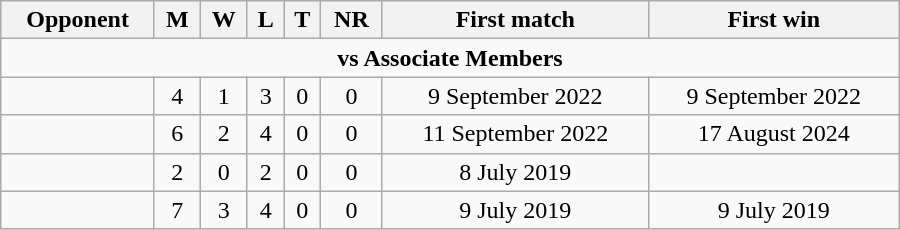<table class="wikitable" style="text-align: center; width: 600px;">
<tr>
<th>Opponent</th>
<th>M</th>
<th>W</th>
<th>L</th>
<th>T</th>
<th>NR</th>
<th>First match</th>
<th>First win</th>
</tr>
<tr>
<td colspan="8" style="text-align:center;"><strong>vs Associate Members</strong></td>
</tr>
<tr>
<td align=left></td>
<td>4</td>
<td>1</td>
<td>3</td>
<td>0</td>
<td>0</td>
<td>9 September 2022</td>
<td>9 September 2022</td>
</tr>
<tr>
<td align=left></td>
<td>6</td>
<td>2</td>
<td>4</td>
<td>0</td>
<td>0</td>
<td>11 September 2022</td>
<td>17 August 2024</td>
</tr>
<tr>
<td align=left></td>
<td>2</td>
<td>0</td>
<td>2</td>
<td>0</td>
<td>0</td>
<td>8 July 2019</td>
<td></td>
</tr>
<tr>
<td align=left></td>
<td>7</td>
<td>3</td>
<td>4</td>
<td>0</td>
<td>0</td>
<td>9 July 2019</td>
<td>9 July 2019</td>
</tr>
</table>
